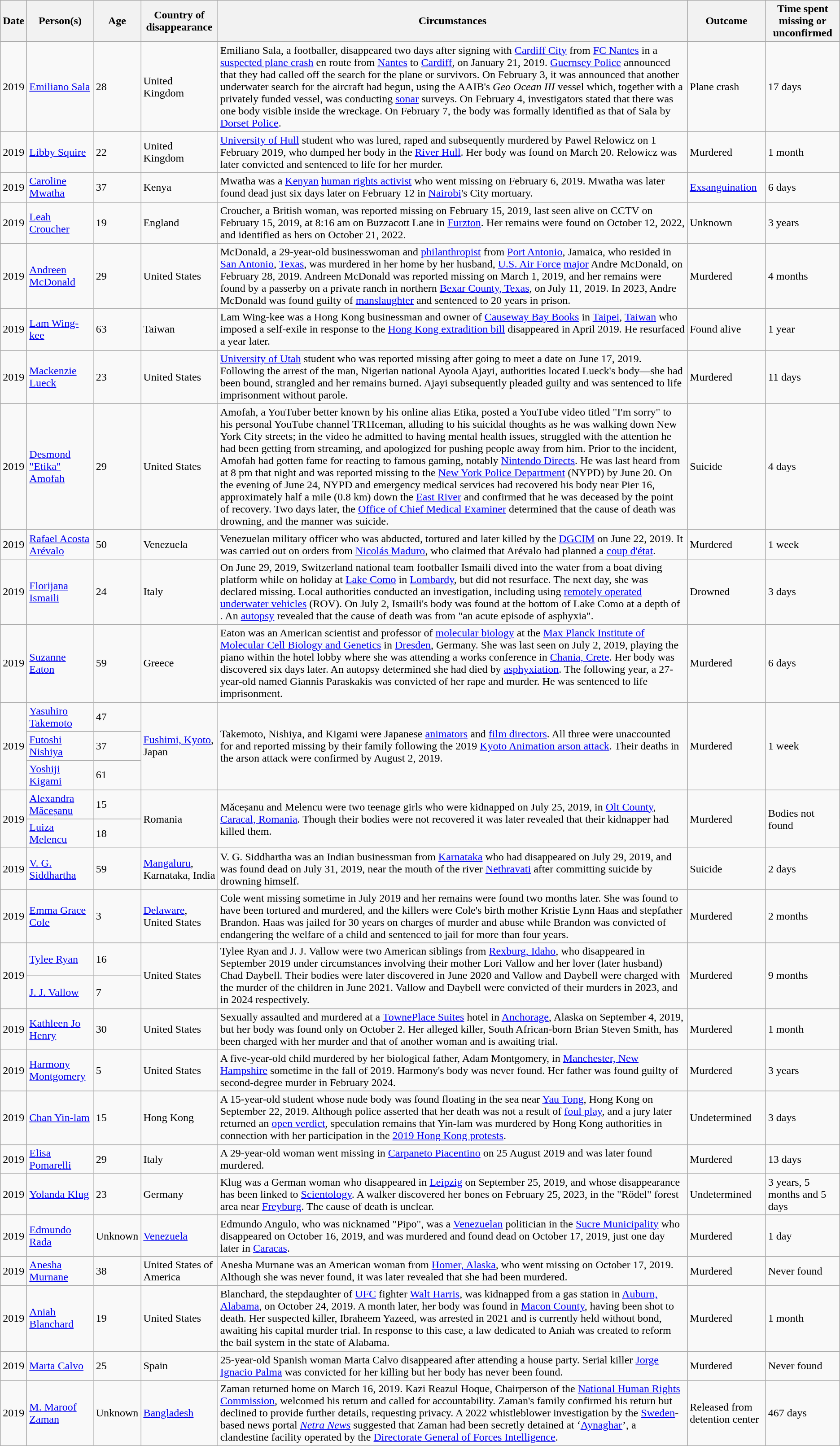<table class="wikitable sortable zebra">
<tr>
<th data-sort-type="isoDate">Date</th>
<th data-sort-type="text">Person(s)</th>
<th data-sort-type="text">Age</th>
<th>Country of disappearance</th>
<th class="unsortable">Circumstances</th>
<th data-sort-type="text">Outcome</th>
<th>Time spent missing or unconfirmed</th>
</tr>
<tr>
<td>2019</td>
<td><a href='#'>Emiliano Sala</a></td>
<td>28</td>
<td>United Kingdom</td>
<td>Emiliano Sala, a footballer, disappeared two days after signing with <a href='#'>Cardiff City</a> from <a href='#'>FC Nantes</a> in a <a href='#'>suspected plane crash</a> en route from <a href='#'>Nantes</a> to <a href='#'>Cardiff</a>, on January 21, 2019. <a href='#'>Guernsey Police</a> announced that they had called off the search for the plane or survivors. On February 3, it was announced that another underwater search for the aircraft had begun, using the AAIB's <em>Geo Ocean III</em> vessel which, together with a privately funded vessel, was conducting <a href='#'>sonar</a> surveys. On February 4, investigators stated that there was one body visible inside the wreckage. On February 7, the body was formally identified as that of Sala by <a href='#'>Dorset Police</a>.</td>
<td>Plane crash</td>
<td>17 days</td>
</tr>
<tr>
<td>2019</td>
<td><a href='#'>Libby Squire</a></td>
<td>22</td>
<td>United Kingdom</td>
<td><a href='#'>University of Hull</a> student who was lured, raped and subsequently murdered by Pawel Relowicz on 1 February 2019, who dumped her body in the <a href='#'>River Hull</a>. Her body was found on March 20. Relowicz was later convicted and sentenced to life for her murder.</td>
<td>Murdered</td>
<td>1 month</td>
</tr>
<tr>
<td data-sort-value="2019-2-6">2019</td>
<td><a href='#'>Caroline Mwatha</a></td>
<td>37</td>
<td>Kenya</td>
<td>Mwatha was a <a href='#'>Kenyan</a> <a href='#'>human rights activist</a> who went missing on February 6, 2019. Mwatha was later found dead just six days later on February 12 in <a href='#'>Nairobi</a>'s City mortuary.</td>
<td><a href='#'>Exsanguination</a></td>
<td>6 days</td>
</tr>
<tr>
<td>2019</td>
<td><a href='#'>Leah Croucher</a></td>
<td>19</td>
<td>England</td>
<td>Croucher, a British woman, was reported missing on February 15, 2019, last seen alive on CCTV on February 15, 2019, at 8:16 am on Buzzacott Lane in <a href='#'>Furzton</a>. Her remains were found on October 12, 2022, and identified as hers on October 21, 2022.</td>
<td>Unknown</td>
<td>3 years</td>
</tr>
<tr>
<td data-sort-value="2019-02-28">2019</td>
<td><a href='#'>Andreen McDonald</a></td>
<td data-sort-value="029">29</td>
<td>United States</td>
<td>McDonald, a 29-year-old businesswoman and <a href='#'>philanthropist</a> from <a href='#'>Port Antonio</a>, Jamaica, who resided in <a href='#'>San Antonio</a>, <a href='#'>Texas</a>, was murdered in her home by her husband, <a href='#'>U.S. Air Force</a> <a href='#'>major</a> Andre McDonald, on February 28, 2019. Andreen McDonald was reported missing on March 1, 2019, and her remains were found by a passerby on a private ranch in northern <a href='#'>Bexar County, Texas</a>, on July 11, 2019. In 2023, Andre McDonald was found guilty of <a href='#'>manslaughter</a> and sentenced to 20 years in prison.</td>
<td>Murdered</td>
<td data-sort-value="0133">4 months</td>
</tr>
<tr>
<td>2019</td>
<td><a href='#'>Lam Wing-kee</a></td>
<td>63</td>
<td>Taiwan</td>
<td>Lam Wing-kee was a Hong Kong businessman and owner of <a href='#'>Causeway Bay Books</a> in <a href='#'>Taipei</a>, <a href='#'>Taiwan</a> who imposed a self-exile in response to the <a href='#'>Hong Kong extradition bill</a> disappeared in April 2019. He resurfaced a year later.</td>
<td>Found alive</td>
<td>1 year</td>
</tr>
<tr>
<td>2019</td>
<td><a href='#'>Mackenzie Lueck</a></td>
<td>23</td>
<td>United States</td>
<td><a href='#'>University of Utah</a> student who was reported missing after going to meet a date on June 17, 2019. Following the arrest of the man, Nigerian national Ayoola Ajayi, authorities located Lueck's body—she had been bound, strangled and her remains burned. Ajayi subsequently pleaded guilty and was sentenced to life imprisonment without parole.</td>
<td>Murdered</td>
<td>11 days</td>
</tr>
<tr>
<td data-sort-value="2019-1-21">2019</td>
<td><a href='#'>Desmond "Etika" Amofah</a></td>
<td>29</td>
<td>United States</td>
<td>Amofah, a YouTuber better known by his online alias Etika, posted a YouTube video titled "I'm sorry" to his personal YouTube channel TR1Iceman, alluding to his suicidal thoughts as he was walking down New York City streets; in the video he admitted to having mental health issues, struggled with the attention he had been getting from streaming, and apologized for pushing people away from him. Prior to the incident, Amofah had gotten fame for reacting to famous gaming, notably <a href='#'>Nintendo Directs</a>. He was last heard from at 8 pm that night and was reported missing to the <a href='#'>New York Police Department</a> (NYPD) by June 20. On the evening of June 24, NYPD and emergency medical services had recovered his body near Pier 16, approximately half a mile (0.8 km) down the <a href='#'>East River</a> and confirmed that he was deceased by the point of recovery. Two days later, the <a href='#'>Office of Chief Medical Examiner</a> determined that the cause of death was drowning, and the manner was suicide.</td>
<td>Suicide</td>
<td>4 days</td>
</tr>
<tr>
<td>2019</td>
<td><a href='#'>Rafael Acosta Arévalo</a></td>
<td>50</td>
<td>Venezuela</td>
<td>Venezuelan military officer who was abducted, tortured and later killed by the <a href='#'>DGCIM</a> on June 22, 2019. It was carried out on orders from <a href='#'>Nicolás Maduro</a>, who claimed that Arévalo had planned a <a href='#'>coup d'état</a>.</td>
<td>Murdered</td>
<td>1 week</td>
</tr>
<tr>
<td data-sort-value="2019-6-30">2019</td>
<td><a href='#'>Florijana Ismaili</a></td>
<td>24</td>
<td>Italy</td>
<td>On June 29, 2019, Switzerland national team footballer Ismaili dived into the water from a boat diving platform while on holiday at <a href='#'>Lake Como</a> in <a href='#'>Lombardy</a>, but did not resurface. The next day, she was declared missing. Local authorities conducted an investigation, including using <a href='#'>remotely operated underwater vehicles</a> (ROV). On July 2, Ismaili's body was found at the bottom of Lake Como at a depth of . An <a href='#'>autopsy</a> revealed that the cause of death was from "an acute episode of asphyxia".</td>
<td>Drowned</td>
<td>3 days</td>
</tr>
<tr>
<td data-sort-value="2019-7-2">2019</td>
<td><a href='#'>Suzanne Eaton</a></td>
<td>59</td>
<td>Greece</td>
<td>Eaton was an American scientist and professor of <a href='#'>molecular biology</a> at the <a href='#'>Max Planck Institute of Molecular Cell Biology and Genetics</a> in <a href='#'>Dresden</a>, Germany. She was last seen on July 2, 2019, playing the piano within the hotel lobby where she was attending a works conference in <a href='#'>Chania, Crete</a>. Her body was discovered six days later. An autopsy determined she had died by <a href='#'>asphyxiation</a>. The following year, a 27-year-old named Giannis Paraskakis was convicted of her rape and murder. He was sentenced to life imprisonment.</td>
<td>Murdered</td>
<td>6 days</td>
</tr>
<tr>
<td rowspan="3" data-sort-value="2019-7-18">2019</td>
<td><a href='#'>Yasuhiro Takemoto</a></td>
<td>47</td>
<td rowspan="3"><a href='#'>Fushimi, Kyoto</a>, Japan</td>
<td rowspan="3">Takemoto, Nishiya, and Kigami were Japanese <a href='#'>animators</a> and <a href='#'>film directors</a>. All three were unaccounted for and reported missing by their family following the 2019 <a href='#'>Kyoto Animation arson attack</a>. Their deaths in the arson attack were confirmed by August 2, 2019.</td>
<td rowspan="3">Murdered</td>
<td rowspan="3">1 week</td>
</tr>
<tr>
<td><a href='#'>Futoshi Nishiya</a></td>
<td>37</td>
</tr>
<tr>
<td><a href='#'>Yoshiji Kigami</a></td>
<td>61</td>
</tr>
<tr>
<td rowspan="2" data-sort-value="2019-7-25">2019</td>
<td><a href='#'>Alexandra Măceșanu</a></td>
<td>15</td>
<td rowspan="2">Romania</td>
<td rowspan="2">Măceșanu and Melencu were two teenage girls who were kidnapped on July 25, 2019, in <a href='#'>Olt County</a>, <a href='#'>Caracal, Romania</a>. Though their bodies were not recovered it was later revealed that their kidnapper had killed them.</td>
<td rowspan="2">Murdered</td>
<td rowspan="2">Bodies not found</td>
</tr>
<tr>
<td><a href='#'>Luiza Melencu</a></td>
<td>18</td>
</tr>
<tr>
<td>2019</td>
<td><a href='#'>V. G. Siddhartha</a></td>
<td>59</td>
<td><a href='#'>Mangaluru</a>, Karnataka, India</td>
<td>V. G. Siddhartha was an Indian businessman from <a href='#'>Karnataka</a> who had disappeared on July 29, 2019, and was found dead on July 31, 2019, near the mouth of the river <a href='#'>Nethravati</a> after committing suicide by drowning himself.</td>
<td>Suicide</td>
<td>2 days</td>
</tr>
<tr>
<td>2019</td>
<td><a href='#'>Emma Grace Cole</a></td>
<td>3</td>
<td><a href='#'>Delaware</a>, United States</td>
<td>Cole went missing sometime in July 2019 and her remains were found two months later. She was found to have been tortured and murdered, and the killers were Cole's birth mother Kristie Lynn Haas and stepfather Brandon. Haas was jailed for 30 years on charges of murder and abuse while Brandon was convicted of endangering the welfare of a child and sentenced to jail for more than four years.</td>
<td>Murdered</td>
<td>2 months</td>
</tr>
<tr>
<td rowspan="2">2019</td>
<td><a href='#'>Tylee Ryan</a></td>
<td>16</td>
<td rowspan="2">United States</td>
<td rowspan="2">Tylee Ryan and J. J. Vallow were two American siblings from <a href='#'>Rexburg, Idaho</a>, who disappeared in September 2019 under circumstances involving their mother Lori Vallow and her lover (later husband) Chad Daybell. Their bodies were later discovered in June 2020 and Vallow and Daybell were charged with the murder of the children in June 2021. Vallow and Daybell were convicted of their murders in 2023, and in 2024 respectively.</td>
<td rowspan="2">Murdered</td>
<td rowspan="2">9 months</td>
</tr>
<tr>
<td><a href='#'>J. J. Vallow</a></td>
<td>7</td>
</tr>
<tr>
<td>2019</td>
<td><a href='#'>Kathleen Jo Henry</a></td>
<td>30</td>
<td>United States</td>
<td>Sexually assaulted and murdered at a <a href='#'>TownePlace Suites</a> hotel in <a href='#'>Anchorage</a>, Alaska on September 4, 2019, but her body was found only on October 2. Her alleged killer, South African-born Brian Steven Smith, has been charged with her murder and that of another woman and is awaiting trial.</td>
<td>Murdered</td>
<td>1 month</td>
</tr>
<tr>
<td>2019</td>
<td><a href='#'>Harmony Montgomery</a></td>
<td>5</td>
<td>United States</td>
<td>A five-year-old child murdered by her biological father, Adam Montgomery, in <a href='#'>Manchester, New Hampshire</a> sometime in the fall of 2019. Harmony's body was never found. Her father was found guilty of second-degree murder in February 2024.</td>
<td>Murdered</td>
<td>3 years</td>
</tr>
<tr>
<td data-sort-value="2019-9-19">2019</td>
<td><a href='#'>Chan Yin-lam</a></td>
<td>15</td>
<td>Hong Kong</td>
<td>A 15-year-old student whose nude body was found floating in the sea near <a href='#'>Yau Tong</a>, Hong Kong on September 22, 2019. Although police asserted that her death was not a result of <a href='#'>foul play</a>, and a jury later returned an <a href='#'>open verdict</a>, speculation remains that Yin-lam was murdered by Hong Kong authorities in connection with her participation in the <a href='#'>2019 Hong Kong protests</a>.</td>
<td>Undetermined</td>
<td>3 days</td>
</tr>
<tr>
<td>2019</td>
<td><a href='#'>Elisa Pomarelli</a></td>
<td>29</td>
<td>Italy</td>
<td>A 29-year-old woman went missing in <a href='#'>Carpaneto Piacentino</a> on 25 August 2019 and was later found murdered.</td>
<td>Murdered</td>
<td>13 days</td>
</tr>
<tr>
<td>2019</td>
<td><a href='#'>Yolanda Klug</a></td>
<td>23</td>
<td>Germany</td>
<td>Klug was a German woman who disappeared in <a href='#'>Leipzig</a> on September 25, 2019, and whose disappearance has been linked to <a href='#'>Scientology</a>. A walker discovered her bones on February 25, 2023, in the "Rödel" forest area near <a href='#'>Freyburg</a>. The cause of death is unclear.</td>
<td>Undetermined</td>
<td>3 years, 5 months and 5 days</td>
</tr>
<tr>
<td>2019</td>
<td><a href='#'>Edmundo Rada</a></td>
<td>Unknown</td>
<td><a href='#'>Venezuela</a></td>
<td>Edmundo Angulo, who was nicknamed "Pipo", was a <a href='#'>Venezuelan</a> politician in the <a href='#'>Sucre Municipality</a> who disappeared on October 16, 2019, and was murdered and found dead on October 17, 2019, just one day later in <a href='#'>Caracas</a>.</td>
<td>Murdered</td>
<td>1 day</td>
</tr>
<tr>
<td>2019</td>
<td><a href='#'>Anesha Murnane</a></td>
<td>38</td>
<td>United States of America</td>
<td>Anesha Murnane was an American woman from <a href='#'>Homer, Alaska</a>, who went missing on October 17, 2019. Although she was never found, it was later revealed that she had been murdered.</td>
<td>Murdered</td>
<td>Never found</td>
</tr>
<tr>
<td>2019</td>
<td><a href='#'>Aniah Blanchard</a></td>
<td>19</td>
<td>United States</td>
<td>Blanchard, the stepdaughter of <a href='#'>UFC</a> fighter <a href='#'>Walt Harris</a>, was kidnapped from a gas station in <a href='#'>Auburn, Alabama</a>, on October 24, 2019. A month later, her body was found in <a href='#'>Macon County</a>, having been shot to death. Her suspected killer, Ibraheem Yazeed, was arrested in 2021 and is currently held without bond, awaiting his capital murder trial. In response to this case, a law dedicated to Aniah was created to reform the bail system in the state of Alabama.</td>
<td>Murdered</td>
<td>1 month</td>
</tr>
<tr>
<td>2019</td>
<td><a href='#'>Marta Calvo</a></td>
<td>25</td>
<td>Spain</td>
<td>25-year-old Spanish woman Marta Calvo disappeared after attending a house party. Serial killer <a href='#'>Jorge Ignacio Palma</a> was convicted for her killing but her body has never been found.</td>
<td>Murdered</td>
<td>Never found</td>
</tr>
<tr>
<td>2019</td>
<td><a href='#'>M. Maroof Zaman</a></td>
<td>Unknown</td>
<td><a href='#'>Bangladesh</a></td>
<td>Zaman returned home on March 16, 2019. Kazi Reazul Hoque, Chairperson of the <a href='#'>National Human Rights Commission</a>, welcomed his return and called for accountability. Zaman's family confirmed his return but declined to provide further details, requesting privacy. A 2022 whistleblower investigation by the <a href='#'>Sweden</a>-based news portal <em><a href='#'>Netra News</a></em> suggested that Zaman had been secretly detained at ‘<a href='#'>Aynaghar</a>’, a clandestine facility operated by the <a href='#'>Directorate General of Forces Intelligence</a>.</td>
<td>Released from detention center</td>
<td>467 days</td>
</tr>
</table>
